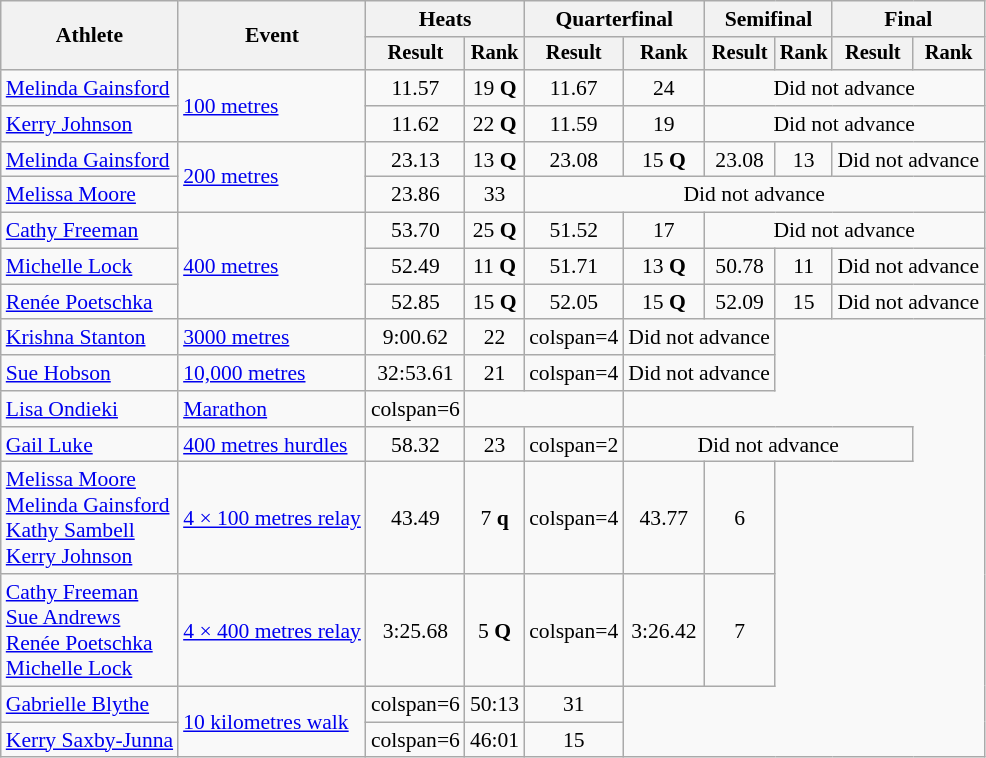<table class="wikitable" style="font-size:90%">
<tr>
<th rowspan="2">Athlete</th>
<th rowspan="2">Event</th>
<th colspan="2">Heats</th>
<th colspan="2">Quarterfinal</th>
<th colspan="2">Semifinal</th>
<th colspan="2">Final</th>
</tr>
<tr style="font-size:95%">
<th>Result</th>
<th>Rank</th>
<th>Result</th>
<th>Rank</th>
<th>Result</th>
<th>Rank</th>
<th>Result</th>
<th>Rank</th>
</tr>
<tr align=center>
<td align=left><a href='#'>Melinda Gainsford</a></td>
<td align=left rowspan=2><a href='#'>100 metres</a></td>
<td>11.57</td>
<td>19 <strong>Q</strong></td>
<td>11.67</td>
<td>24</td>
<td colspan=4>Did not advance</td>
</tr>
<tr align=center>
<td align=left><a href='#'>Kerry Johnson</a></td>
<td>11.62</td>
<td>22 <strong>Q</strong></td>
<td>11.59</td>
<td>19</td>
<td colspan=4>Did not advance</td>
</tr>
<tr align=center>
<td align=left><a href='#'>Melinda Gainsford</a></td>
<td align=left rowspan=2><a href='#'>200 metres</a></td>
<td>23.13</td>
<td>13 <strong>Q</strong></td>
<td>23.08</td>
<td>15 <strong>Q</strong></td>
<td>23.08</td>
<td>13</td>
<td colspan=2>Did not advance</td>
</tr>
<tr align=center>
<td align=left><a href='#'>Melissa Moore</a></td>
<td>23.86</td>
<td>33</td>
<td colspan=6>Did not advance</td>
</tr>
<tr align=center>
<td align=left><a href='#'>Cathy Freeman</a></td>
<td align=left rowspan=3><a href='#'>400 metres</a></td>
<td>53.70</td>
<td>25 <strong>Q</strong></td>
<td>51.52</td>
<td>17</td>
<td colspan=4>Did not advance</td>
</tr>
<tr align=center>
<td align=left><a href='#'>Michelle Lock</a></td>
<td>52.49</td>
<td>11 <strong>Q</strong></td>
<td>51.71</td>
<td>13 <strong>Q</strong></td>
<td>50.78</td>
<td>11</td>
<td colspan=2>Did not advance</td>
</tr>
<tr align=center>
<td align=left><a href='#'>Renée Poetschka</a></td>
<td>52.85</td>
<td>15 <strong>Q</strong></td>
<td>52.05</td>
<td>15 <strong>Q</strong></td>
<td>52.09</td>
<td>15</td>
<td colspan=2>Did not advance</td>
</tr>
<tr align=center>
<td align=left><a href='#'>Krishna Stanton</a></td>
<td align=left><a href='#'>3000 metres</a></td>
<td>9:00.62</td>
<td>22</td>
<td>colspan=4</td>
<td colspan=2>Did not advance</td>
</tr>
<tr align=center>
<td align=left><a href='#'>Sue Hobson</a></td>
<td align=left><a href='#'>10,000 metres</a></td>
<td>32:53.61</td>
<td>21</td>
<td>colspan=4</td>
<td colspan=2>Did not advance</td>
</tr>
<tr align=center>
<td align=left><a href='#'>Lisa Ondieki</a></td>
<td align=left><a href='#'>Marathon</a></td>
<td>colspan=6</td>
<td colspan=2></td>
</tr>
<tr align=center>
<td align=left><a href='#'>Gail Luke</a></td>
<td align=left><a href='#'>400 metres hurdles</a></td>
<td>58.32</td>
<td>23</td>
<td>colspan=2</td>
<td colspan=4>Did not advance</td>
</tr>
<tr align=center>
<td align=left><a href='#'>Melissa Moore</a><br><a href='#'>Melinda Gainsford</a><br><a href='#'>Kathy Sambell</a><br><a href='#'>Kerry Johnson</a></td>
<td align=left><a href='#'>4 × 100 metres relay</a></td>
<td>43.49</td>
<td>7 <strong>q</strong></td>
<td>colspan=4</td>
<td>43.77</td>
<td>6</td>
</tr>
<tr align=center>
<td align=left><a href='#'>Cathy Freeman</a><br><a href='#'>Sue Andrews</a><br><a href='#'>Renée Poetschka</a><br><a href='#'>Michelle Lock</a></td>
<td align=left><a href='#'>4 × 400 metres relay</a></td>
<td>3:25.68</td>
<td>5 <strong>Q</strong></td>
<td>colspan=4</td>
<td>3:26.42</td>
<td>7</td>
</tr>
<tr align=center>
<td align=left><a href='#'>Gabrielle Blythe</a></td>
<td align=left rowspan=2><a href='#'>10 kilometres walk</a></td>
<td>colspan=6</td>
<td>50:13</td>
<td>31</td>
</tr>
<tr align=center>
<td align=left><a href='#'>Kerry Saxby-Junna</a></td>
<td>colspan=6</td>
<td>46:01</td>
<td>15</td>
</tr>
</table>
